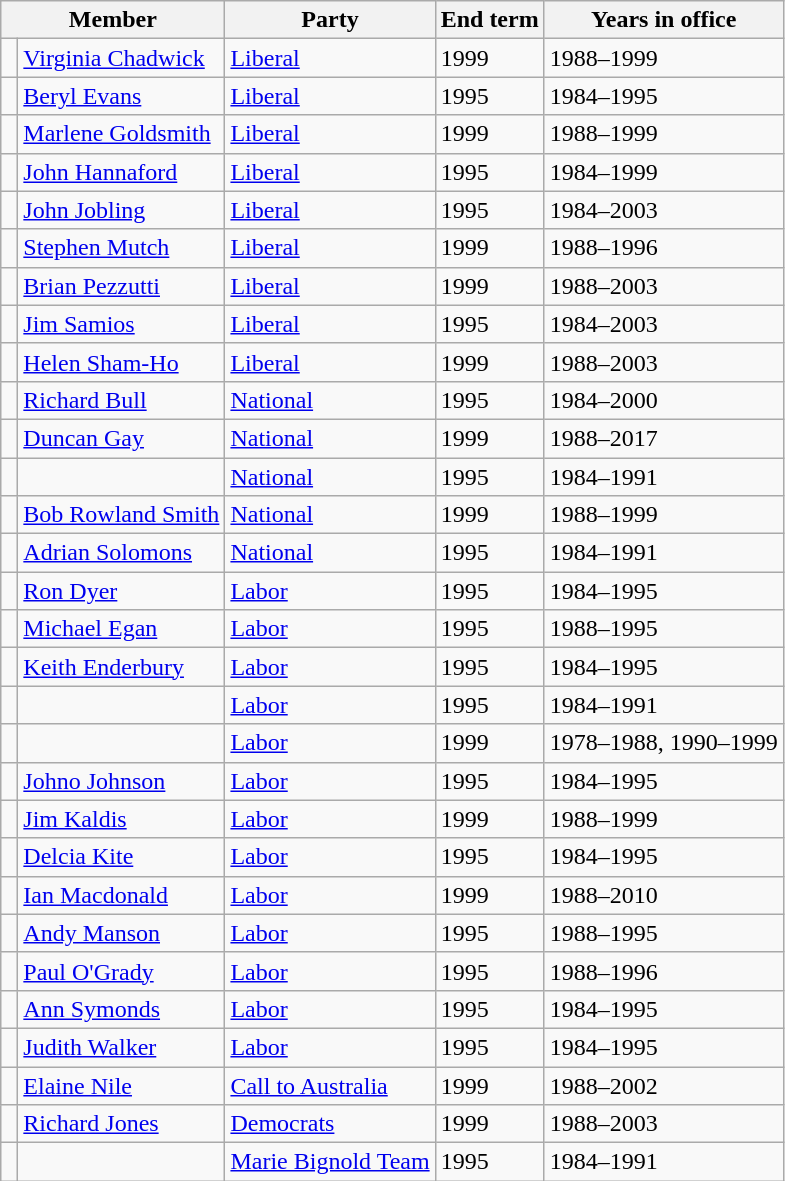<table class="wikitable">
<tr>
<th colspan="2">Member</th>
<th>Party</th>
<th>End term</th>
<th>Years in office</th>
</tr>
<tr>
<td> </td>
<td><a href='#'>Virginia Chadwick</a></td>
<td><a href='#'>Liberal</a></td>
<td>1999</td>
<td>1988–1999</td>
</tr>
<tr>
<td> </td>
<td><a href='#'>Beryl Evans</a></td>
<td><a href='#'>Liberal</a></td>
<td>1995</td>
<td>1984–1995</td>
</tr>
<tr>
<td> </td>
<td><a href='#'>Marlene Goldsmith</a></td>
<td><a href='#'>Liberal</a></td>
<td>1999</td>
<td>1988–1999</td>
</tr>
<tr>
<td> </td>
<td><a href='#'>John Hannaford</a></td>
<td><a href='#'>Liberal</a></td>
<td>1995</td>
<td>1984–1999</td>
</tr>
<tr>
<td> </td>
<td><a href='#'>John Jobling</a></td>
<td><a href='#'>Liberal</a></td>
<td>1995</td>
<td>1984–2003</td>
</tr>
<tr>
<td> </td>
<td><a href='#'>Stephen Mutch</a></td>
<td><a href='#'>Liberal</a></td>
<td>1999</td>
<td>1988–1996</td>
</tr>
<tr>
<td> </td>
<td><a href='#'>Brian Pezzutti</a></td>
<td><a href='#'>Liberal</a></td>
<td>1999</td>
<td>1988–2003</td>
</tr>
<tr>
<td> </td>
<td><a href='#'>Jim Samios</a></td>
<td><a href='#'>Liberal</a></td>
<td>1995</td>
<td>1984–2003</td>
</tr>
<tr>
<td> </td>
<td><a href='#'>Helen Sham-Ho</a></td>
<td><a href='#'>Liberal</a></td>
<td>1999</td>
<td>1988–2003</td>
</tr>
<tr>
<td> </td>
<td><a href='#'>Richard Bull</a></td>
<td><a href='#'>National</a></td>
<td>1995</td>
<td>1984–2000</td>
</tr>
<tr>
<td> </td>
<td><a href='#'>Duncan Gay</a></td>
<td><a href='#'>National</a></td>
<td>1999</td>
<td>1988–2017</td>
</tr>
<tr>
<td> </td>
<td></td>
<td><a href='#'>National</a></td>
<td>1995</td>
<td>1984–1991</td>
</tr>
<tr>
<td> </td>
<td><a href='#'>Bob Rowland Smith</a></td>
<td><a href='#'>National</a></td>
<td>1999</td>
<td>1988–1999</td>
</tr>
<tr>
<td> </td>
<td><a href='#'>Adrian Solomons</a></td>
<td><a href='#'>National</a></td>
<td>1995</td>
<td>1984–1991</td>
</tr>
<tr>
<td> </td>
<td><a href='#'>Ron Dyer</a></td>
<td><a href='#'>Labor</a></td>
<td>1995</td>
<td>1984–1995</td>
</tr>
<tr>
<td> </td>
<td><a href='#'>Michael Egan</a></td>
<td><a href='#'>Labor</a></td>
<td>1995</td>
<td>1988–1995</td>
</tr>
<tr>
<td> </td>
<td><a href='#'>Keith Enderbury</a></td>
<td><a href='#'>Labor</a></td>
<td>1995</td>
<td>1984–1995</td>
</tr>
<tr>
<td> </td>
<td></td>
<td><a href='#'>Labor</a></td>
<td>1995</td>
<td>1984–1991</td>
</tr>
<tr>
<td> </td>
<td></td>
<td><a href='#'>Labor</a></td>
<td>1999</td>
<td>1978–1988, 1990–1999</td>
</tr>
<tr>
<td> </td>
<td><a href='#'>Johno Johnson</a></td>
<td><a href='#'>Labor</a></td>
<td>1995</td>
<td>1984–1995</td>
</tr>
<tr>
<td> </td>
<td><a href='#'>Jim Kaldis</a></td>
<td><a href='#'>Labor</a></td>
<td>1999</td>
<td>1988–1999</td>
</tr>
<tr>
<td> </td>
<td><a href='#'>Delcia Kite</a></td>
<td><a href='#'>Labor</a></td>
<td>1995</td>
<td>1984–1995</td>
</tr>
<tr>
<td> </td>
<td><a href='#'>Ian Macdonald</a></td>
<td><a href='#'>Labor</a></td>
<td>1999</td>
<td>1988–2010</td>
</tr>
<tr>
<td> </td>
<td><a href='#'>Andy Manson</a></td>
<td><a href='#'>Labor</a></td>
<td>1995</td>
<td>1988–1995</td>
</tr>
<tr>
<td> </td>
<td><a href='#'>Paul O'Grady</a></td>
<td><a href='#'>Labor</a></td>
<td>1995</td>
<td>1988–1996</td>
</tr>
<tr>
<td> </td>
<td><a href='#'>Ann Symonds</a></td>
<td><a href='#'>Labor</a></td>
<td>1995</td>
<td>1984–1995</td>
</tr>
<tr>
<td> </td>
<td><a href='#'>Judith Walker</a></td>
<td><a href='#'>Labor</a></td>
<td>1995</td>
<td>1984–1995</td>
</tr>
<tr>
<td> </td>
<td><a href='#'>Elaine Nile</a></td>
<td><a href='#'>Call to Australia</a></td>
<td>1999</td>
<td>1988–2002</td>
</tr>
<tr>
<td> </td>
<td><a href='#'>Richard Jones</a></td>
<td><a href='#'>Democrats</a></td>
<td>1999</td>
<td>1988–2003</td>
</tr>
<tr>
<td> </td>
<td></td>
<td><a href='#'>Marie Bignold Team</a></td>
<td>1995</td>
<td>1984–1991</td>
</tr>
</table>
